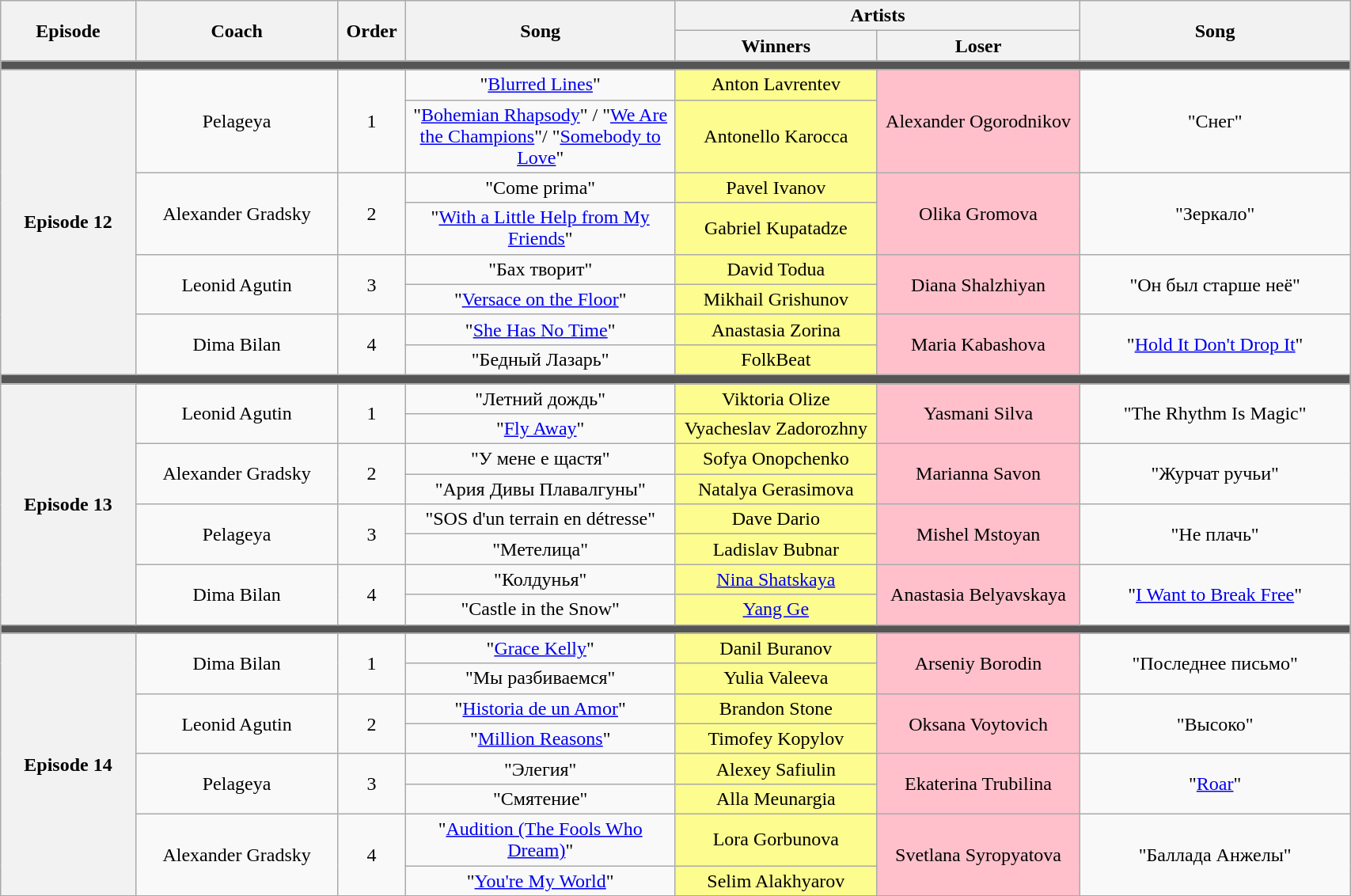<table class="wikitable" style="text-align: center; width:90%;">
<tr>
<th rowspan=2 width="10%">Episode</th>
<th rowspan=2 width="15%">Coach</th>
<th rowspan=2 width="5%">Order</th>
<th rowspan=2 width="20%">Song</th>
<th colspan=2 width="30%">Artists</th>
<th rowspan=2 width="20%">Song</th>
</tr>
<tr>
<th>Winners</th>
<th>Loser</th>
</tr>
<tr>
<td colspan="7" style="background:#555;"></td>
</tr>
<tr>
<th rowspan="8">Episode 12<br><small></small></th>
<td rowspan=2>Pelageya</td>
<td rowspan=2>1</td>
<td>"<a href='#'>Blurred Lines</a>"</td>
<td style="background:#fdfc8f;">Anton Lavrentev</td>
<td rowspan=2 style="background:pink;">Alexander Ogorodnikov</td>
<td rowspan=2>"Снег"</td>
</tr>
<tr>
<td>"<a href='#'>Bohemian Rhapsody</a>" / "<a href='#'>We Are the Champions</a>"/ "<a href='#'>Somebody to Love</a>"</td>
<td style="background:#fdfc8f;">Antonello Karocca</td>
</tr>
<tr>
<td rowspan=2>Alexander Gradsky</td>
<td rowspan=2>2</td>
<td>"Come prima"</td>
<td style="background:#fdfc8f;">Pavel Ivanov</td>
<td rowspan=2 style="background:pink;">Olika Gromova</td>
<td rowspan=2>"Зеркало"</td>
</tr>
<tr>
<td>"<a href='#'>With a Little Help from My Friends</a>"</td>
<td style="background:#fdfc8f;">Gabriel Kupatadze</td>
</tr>
<tr>
<td rowspan=2>Leonid Agutin</td>
<td rowspan=2>3</td>
<td>"Бах творит"</td>
<td style="background:#fdfc8f;">David Todua</td>
<td rowspan=2 style="background:pink;">Diana Shalzhiyan</td>
<td rowspan=2>"Он был старше неё"</td>
</tr>
<tr>
<td>"<a href='#'>Versace on the Floor</a>"</td>
<td style="background:#fdfc8f;">Mikhail Grishunov</td>
</tr>
<tr>
<td rowspan=2>Dima Bilan</td>
<td rowspan=2>4</td>
<td>"<a href='#'>She Has No Time</a>"</td>
<td style="background:#fdfc8f;">Anastasia Zorina</td>
<td rowspan=2 style="background:pink;">Maria Kabashova</td>
<td rowspan=2>"<a href='#'>Hold It Don't Drop It</a>"</td>
</tr>
<tr>
<td>"Бедный Лазарь"</td>
<td style="background:#fdfc8f;">FolkBeat</td>
</tr>
<tr>
<td colspan="7" style="background:#555;"></td>
</tr>
<tr>
<th rowspan="8">Episode 13<br><small></small></th>
<td rowspan=2>Leonid Agutin</td>
<td rowspan=2>1</td>
<td>"Летний дождь"</td>
<td style="background:#fdfc8f;">Viktoria Olize</td>
<td rowspan=2 style="background:pink;">Yasmani Silva</td>
<td rowspan=2>"The Rhythm Is Magic"</td>
</tr>
<tr>
<td>"<a href='#'>Fly Away</a>"</td>
<td style="background:#fdfc8f;">Vyacheslav Zadorozhny</td>
</tr>
<tr>
<td rowspan=2>Alexander Gradsky</td>
<td rowspan=2>2</td>
<td>"У мене е щастя"</td>
<td style="background:#fdfc8f;">Sofya Onopchenko</td>
<td rowspan=2 style="background:pink;">Marianna Savon</td>
<td rowspan=2>"Журчат ручьи"</td>
</tr>
<tr>
<td>"Ария Дивы Плавалгуны"</td>
<td style="background:#fdfc8f;">Natalya Gerasimova</td>
</tr>
<tr>
<td rowspan=2>Pelageya</td>
<td rowspan=2>3</td>
<td>"SOS d'un terrain en détresse"</td>
<td style="background:#fdfc8f;">Dave Dario</td>
<td rowspan=2 style="background:pink;">Mishel Mstoyan</td>
<td rowspan=2>"Не плачь"</td>
</tr>
<tr>
<td>"Метелица"</td>
<td style="background:#fdfc8f;">Ladislav Bubnar</td>
</tr>
<tr>
<td rowspan=2>Dima Bilan</td>
<td rowspan=2>4</td>
<td>"Колдунья"</td>
<td style="background:#fdfc8f;"><a href='#'>Nina Shatskaya</a></td>
<td rowspan=2 style="background:pink;">Anastasia Belyavskaya</td>
<td rowspan=2>"<a href='#'>I Want to Break Free</a>"</td>
</tr>
<tr>
<td>"Castle in the Snow"</td>
<td style="background:#fdfc8f;"><a href='#'>Yang Ge</a></td>
</tr>
<tr>
<td colspan="7" style="background:#555;"></td>
</tr>
<tr>
<th rowspan="8">Episode 14<br><small></small></th>
<td rowspan=2>Dima Bilan</td>
<td rowspan=2>1</td>
<td>"<a href='#'>Grace Kelly</a>"</td>
<td style="background:#fdfc8f;">Danil Buranov</td>
<td rowspan=2 style="background:pink;">Arseniy Borodin</td>
<td rowspan=2>"Последнее письмо"</td>
</tr>
<tr>
<td>"Мы разбиваемся"</td>
<td style="background:#fdfc8f;">Yulia Valeeva</td>
</tr>
<tr>
<td rowspan=2>Leonid Agutin</td>
<td rowspan=2>2</td>
<td>"<a href='#'>Historia de un Amor</a>"</td>
<td style="background:#fdfc8f;">Brandon Stone</td>
<td rowspan=2 style="background:pink;">Oksana Voytovich</td>
<td rowspan=2>"Высоко"</td>
</tr>
<tr>
<td>"<a href='#'>Million Reasons</a>"</td>
<td style="background:#fdfc8f;">Timofey Kopylov</td>
</tr>
<tr>
<td rowspan=2>Pelageya</td>
<td rowspan=2>3</td>
<td>"Элегия"</td>
<td style="background:#fdfc8f;">Alexey Safiulin</td>
<td rowspan=2 style="background:pink;">Ekaterina Trubilina</td>
<td rowspan=2>"<a href='#'>Roar</a>"</td>
</tr>
<tr>
<td>"Смятение"</td>
<td style="background:#fdfc8f;">Alla Meunargia</td>
</tr>
<tr>
<td rowspan=2>Alexander Gradsky</td>
<td rowspan=2>4</td>
<td>"<a href='#'>Audition (The Fools Who Dream)</a>"</td>
<td style="background:#fdfc8f;">Lora Gorbunova</td>
<td rowspan=2 style="background:pink;">Svetlana Syropyatova</td>
<td rowspan=2>"Баллада Анжелы"</td>
</tr>
<tr>
<td>"<a href='#'>You're My World</a>"</td>
<td style="background:#fdfc8f;">Selim Alakhyarov</td>
</tr>
<tr>
</tr>
</table>
